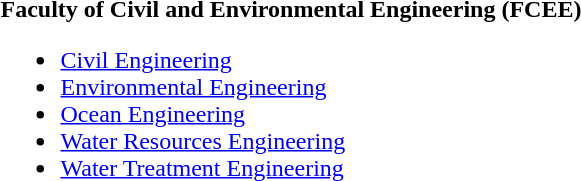<table>
<tr>
<td><strong>Faculty of Civil and Environmental Engineering (FCEE)</strong><br><ul><li><a href='#'>Civil Engineering</a></li><li><a href='#'>Environmental Engineering</a></li><li><a href='#'>Ocean Engineering</a></li><li><a href='#'>Water Resources Engineering</a></li><li><a href='#'>Water Treatment Engineering</a></li></ul></td>
</tr>
</table>
